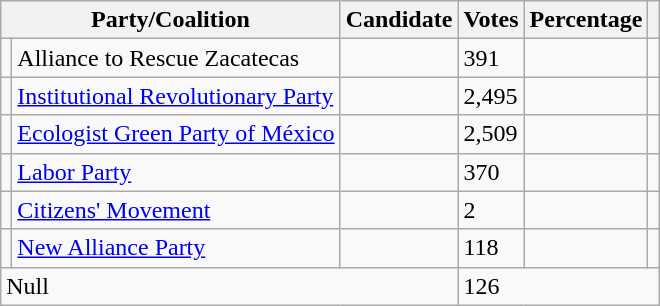<table class="wikitable">
<tr>
<th colspan="2"><strong>Party/Coalition</strong></th>
<th><strong>Candidate</strong></th>
<th><strong>Votes</strong></th>
<th><strong>Percentage</strong></th>
<th></th>
</tr>
<tr>
<td></td>
<td>Alliance to Rescue Zacatecas</td>
<td></td>
<td>391</td>
<td></td>
<td></td>
</tr>
<tr>
<td></td>
<td><a href='#'>Institutional Revolutionary Party</a></td>
<td></td>
<td>2,495</td>
<td></td>
<td></td>
</tr>
<tr>
<td></td>
<td><a href='#'>Ecologist Green Party of México</a></td>
<td></td>
<td>2,509</td>
<td></td>
<td></td>
</tr>
<tr>
<td></td>
<td><a href='#'>Labor Party</a></td>
<td></td>
<td>370</td>
<td></td>
<td></td>
</tr>
<tr>
<td></td>
<td><a href='#'>Citizens' Movement</a></td>
<td></td>
<td>2</td>
<td></td>
</tr>
<tr>
<td></td>
<td><a href='#'>New Alliance Party</a></td>
<td></td>
<td>118</td>
<td></td>
<td></td>
</tr>
<tr>
<td colspan="3">Null</td>
<td colspan="3">126</td>
</tr>
</table>
